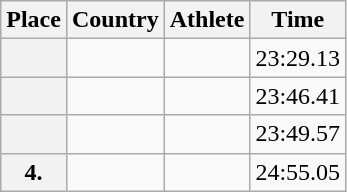<table class="wikitable sortable" style="text-align:center">
<tr>
<th>Place</th>
<th>Country</th>
<th>Athlete</th>
<th>Time</th>
</tr>
<tr>
<th></th>
<td align=left></td>
<td align=left></td>
<td>23:29.13</td>
</tr>
<tr>
<th></th>
<td align=left></td>
<td align=left></td>
<td>23:46.41</td>
</tr>
<tr>
<th></th>
<td align=left></td>
<td align=left></td>
<td>23:49.57</td>
</tr>
<tr>
<th>4.</th>
<td align=left></td>
<td align=left></td>
<td>24:55.05</td>
</tr>
</table>
